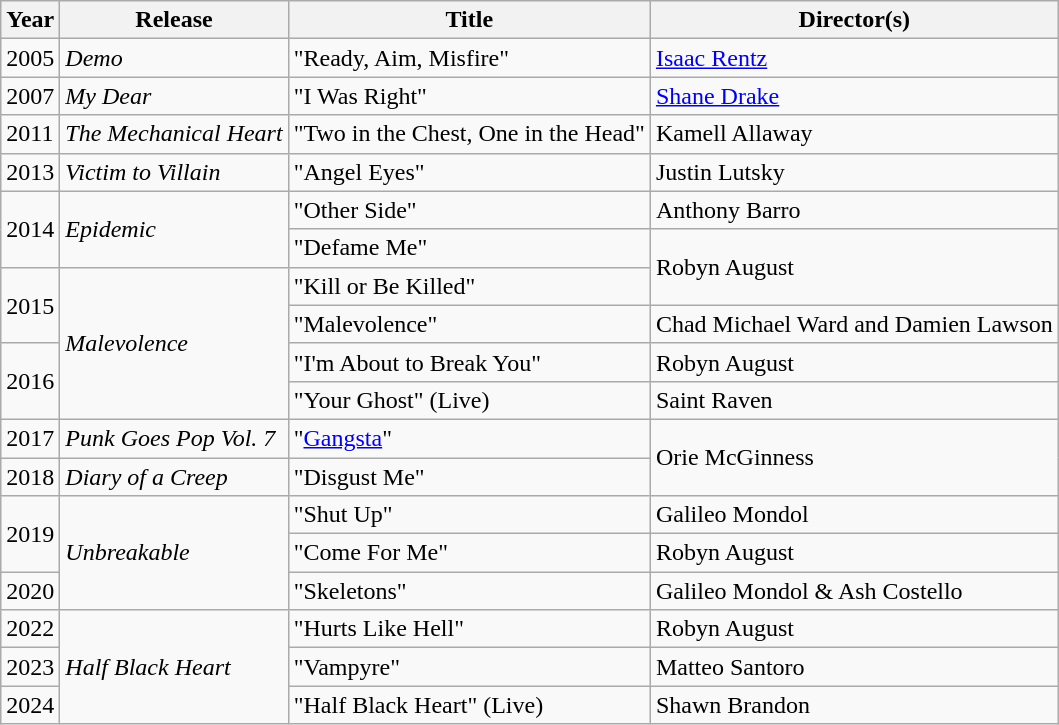<table class="wikitable plainrowheaders">
<tr>
<th scope="col">Year</th>
<th scope="col">Release</th>
<th scope="col">Title</th>
<th scope="col">Director(s)</th>
</tr>
<tr>
<td>2005</td>
<td><em>Demo</em></td>
<td>"Ready, Aim, Misfire"</td>
<td><a href='#'>Isaac Rentz</a></td>
</tr>
<tr>
<td>2007</td>
<td><em>My Dear</em></td>
<td>"I Was Right"</td>
<td><a href='#'>Shane Drake</a></td>
</tr>
<tr>
<td>2011</td>
<td><em>The Mechanical Heart</em></td>
<td>"Two in the Chest, One in the Head"</td>
<td>Kamell Allaway</td>
</tr>
<tr>
<td>2013</td>
<td><em>Victim to Villain</em></td>
<td>"Angel Eyes"<br></td>
<td>Justin Lutsky</td>
</tr>
<tr>
<td rowspan="2">2014</td>
<td rowspan ="2"><em>Epidemic</em></td>
<td>"Other Side"</td>
<td>Anthony Barro</td>
</tr>
<tr>
<td>"Defame Me"</td>
<td rowspan="2">Robyn August</td>
</tr>
<tr>
<td rowspan="2">2015</td>
<td rowspan="4"><em>Malevolence</em></td>
<td>"Kill or Be Killed"</td>
</tr>
<tr>
<td>"Malevolence"</td>
<td>Chad Michael Ward and Damien Lawson</td>
</tr>
<tr>
<td rowspan="2">2016</td>
<td>"I'm About to Break You"</td>
<td>Robyn August</td>
</tr>
<tr>
<td>"Your Ghost" (Live)</td>
<td>Saint Raven</td>
</tr>
<tr>
<td>2017</td>
<td><em>Punk Goes Pop Vol. 7</em></td>
<td>"<a href='#'>Gangsta</a>"</td>
<td rowspan="2">Orie McGinness</td>
</tr>
<tr>
<td>2018</td>
<td><em>Diary of a Creep</em></td>
<td>"Disgust Me"</td>
</tr>
<tr>
<td rowspan="2">2019</td>
<td rowspan="3"><em>Unbreakable</em></td>
<td>"Shut Up"</td>
<td>Galileo Mondol</td>
</tr>
<tr>
<td>"Come For Me"</td>
<td>Robyn August</td>
</tr>
<tr>
<td>2020</td>
<td>"Skeletons"</td>
<td>Galileo Mondol & Ash Costello</td>
</tr>
<tr>
<td>2022</td>
<td rowspan="3"><em>Half Black Heart</em></td>
<td>"Hurts Like Hell"</td>
<td>Robyn August</td>
</tr>
<tr>
<td>2023</td>
<td>"Vampyre"</td>
<td>Matteo Santoro</td>
</tr>
<tr>
<td>2024</td>
<td>"Half Black Heart" (Live)</td>
<td>Shawn Brandon</td>
</tr>
</table>
